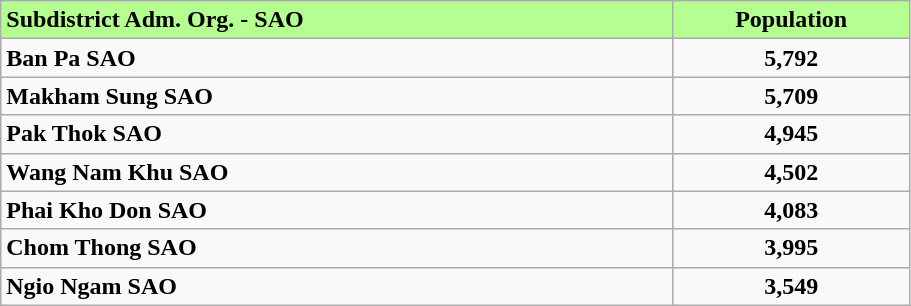<table class="wikitable" style="width:48%; display:inline-table;">
<tr>
<th scope="col" style= "width:74%; background: #b4ff90; text-align:left;"><strong>Subdistrict Adm. Org. - SAO</strong></th>
<th scope="col" style= "width:26%; background: #b4ff90; text-align:center;"><strong>Population</strong></th>
</tr>
<tr>
<td><strong>Ban Pa SAO</strong></td>
<td style="text-align:center;"><strong>5,792</strong></td>
</tr>
<tr>
<td><strong>Makham Sung SAO</strong></td>
<td style="text-align:center;"><strong>5,709</strong></td>
</tr>
<tr>
<td><strong>Pak Thok SAO</strong></td>
<td style="text-align:center;"><strong>4,945</strong></td>
</tr>
<tr>
<td><strong>Wang Nam Khu SAO</strong></td>
<td style="text-align:center;"><strong>4,502</strong></td>
</tr>
<tr>
<td><strong>Phai Kho Don SAO</strong></td>
<td style="text-align:center;"><strong>4,083</strong></td>
</tr>
<tr>
<td><strong>Chom Thong SAO</strong></td>
<td style="text-align:center;"><strong>3,995</strong></td>
</tr>
<tr>
<td><strong>Ngio Ngam SAO</strong></td>
<td style="text-align:center;"><strong>3,549</strong></td>
</tr>
</table>
